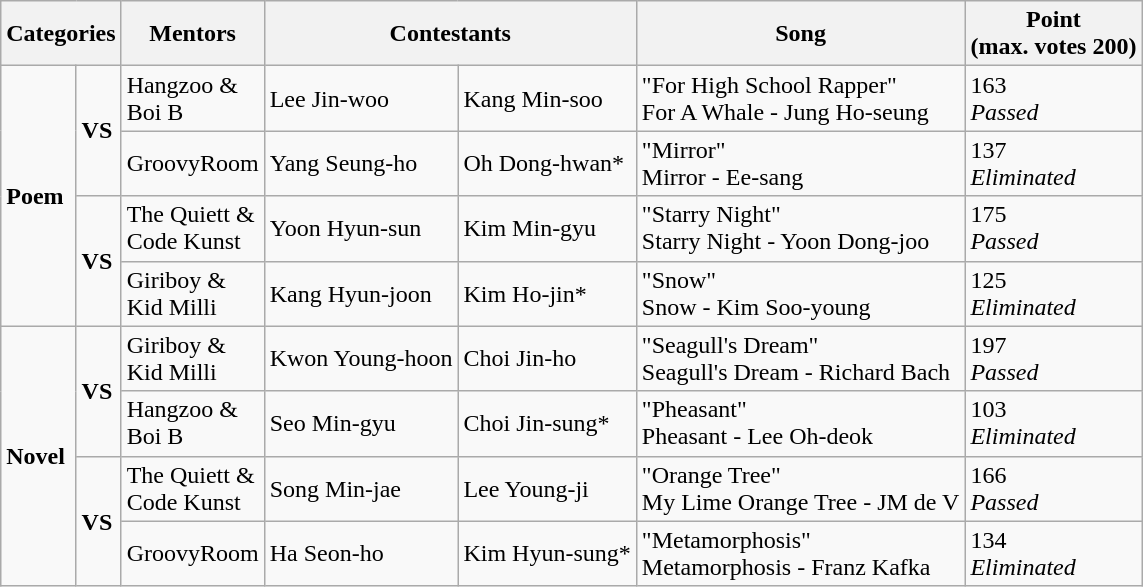<table class="wikitable">
<tr>
<th colspan="2">Categories</th>
<th>Mentors</th>
<th colspan="2">Contestants</th>
<th>Song</th>
<th>Point<br>(max. votes 200)</th>
</tr>
<tr>
<td rowspan="4"><strong>Poem</strong></td>
<td rowspan="2"><strong>VS</strong></td>
<td>Hangzoo &<br>Boi B</td>
<td>Lee Jin-woo</td>
<td>Kang Min-soo</td>
<td>"For High School Rapper"<br>For A Whale - Jung Ho-seung</td>
<td>163<br><em>Passed</em></td>
</tr>
<tr>
<td>GroovyRoom</td>
<td>Yang Seung-ho</td>
<td>Oh Dong-hwan*</td>
<td>"Mirror"<br>Mirror - Ee-sang</td>
<td>137<br><em>Eliminated</em></td>
</tr>
<tr>
<td rowspan="2"><strong>VS</strong></td>
<td>The Quiett &<br>Code Kunst</td>
<td>Yoon Hyun-sun</td>
<td>Kim Min-gyu</td>
<td>"Starry Night"<br>Starry Night - Yoon Dong-joo</td>
<td>175<br><em>Passed</em></td>
</tr>
<tr>
<td>Giriboy &<br>Kid Milli</td>
<td>Kang Hyun-joon</td>
<td>Kim Ho-jin*</td>
<td>"Snow"<br>Snow - Kim Soo-young</td>
<td>125<br><em>Eliminated</em></td>
</tr>
<tr>
<td rowspan="4"><strong>Novel</strong></td>
<td rowspan="2"><strong>VS</strong></td>
<td>Giriboy &<br>Kid Milli</td>
<td>Kwon Young-hoon</td>
<td>Choi Jin-ho</td>
<td>"Seagull's Dream"<br>Seagull's Dream - Richard Bach</td>
<td>197<br><em>Passed</em></td>
</tr>
<tr>
<td>Hangzoo &<br>Boi B</td>
<td>Seo Min-gyu</td>
<td>Choi Jin-sung*</td>
<td>"Pheasant"<br>Pheasant - Lee Oh-deok</td>
<td>103<br><em>Eliminated</em></td>
</tr>
<tr>
<td rowspan="2"><strong>VS</strong></td>
<td>The Quiett &<br>Code Kunst</td>
<td>Song Min-jae</td>
<td>Lee Young-ji</td>
<td>"Orange Tree"<br>My Lime Orange Tree - JM de V</td>
<td>166<br><em>Passed</em></td>
</tr>
<tr>
<td>GroovyRoom</td>
<td>Ha Seon-ho</td>
<td>Kim Hyun-sung*</td>
<td>"Metamorphosis"<br>Metamorphosis - Franz Kafka</td>
<td>134<br><em>Eliminated</em></td>
</tr>
</table>
